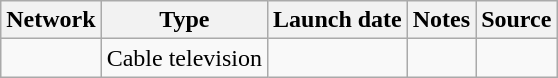<table class="wikitable sortable">
<tr>
<th>Network</th>
<th>Type</th>
<th>Launch date</th>
<th>Notes</th>
<th>Source</th>
</tr>
<tr>
<td><a href='#'></a></td>
<td>Cable television</td>
<td></td>
<td></td>
<td></td>
</tr>
</table>
